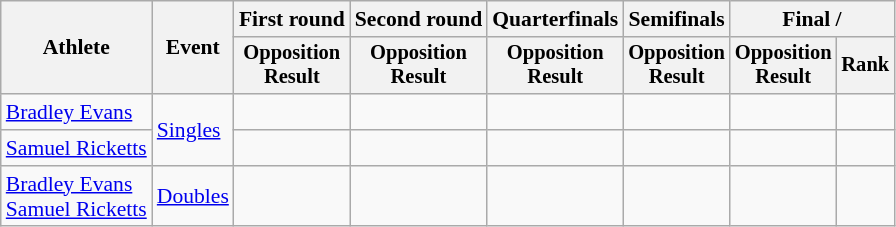<table class=wikitable style=font-size:90%;text-align:center>
<tr>
<th rowspan=2>Athlete</th>
<th rowspan=2>Event</th>
<th>First round</th>
<th>Second round</th>
<th>Quarterfinals</th>
<th>Semifinals</th>
<th colspan=2>Final / </th>
</tr>
<tr style=font-size:95%>
<th>Opposition<br>Result</th>
<th>Opposition<br>Result</th>
<th>Opposition<br>Result</th>
<th>Opposition<br>Result</th>
<th>Opposition<br>Result</th>
<th>Rank</th>
</tr>
<tr>
<td align=left><a href='#'>Bradley Evans</a></td>
<td align=left rowspan=2><a href='#'>Singles</a></td>
<td><br></td>
<td></td>
<td></td>
<td></td>
<td></td>
<td></td>
</tr>
<tr>
<td align=left><a href='#'>Samuel Ricketts</a></td>
<td><br></td>
<td></td>
<td></td>
<td></td>
<td></td>
<td></td>
</tr>
<tr>
<td align=left><a href='#'>Bradley Evans</a><br><a href='#'>Samuel Ricketts</a></td>
<td align=left><a href='#'>Doubles</a></td>
<td><br></td>
<td></td>
<td></td>
<td></td>
<td></td>
<td></td>
</tr>
</table>
